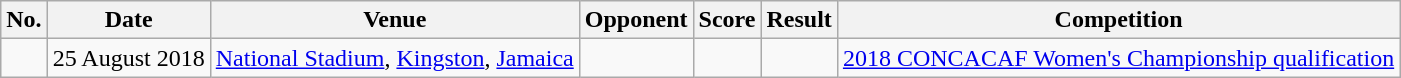<table class="wikitable">
<tr>
<th>No.</th>
<th>Date</th>
<th>Venue</th>
<th>Opponent</th>
<th>Score</th>
<th>Result</th>
<th>Competition</th>
</tr>
<tr>
<td></td>
<td>25 August 2018</td>
<td><a href='#'>National Stadium</a>, <a href='#'>Kingston</a>, <a href='#'>Jamaica</a></td>
<td></td>
<td></td>
<td></td>
<td><a href='#'>2018 CONCACAF Women's Championship qualification</a></td>
</tr>
</table>
